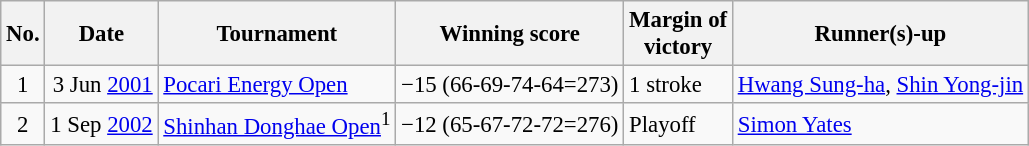<table class="wikitable" style="font-size:95%;">
<tr>
<th>No.</th>
<th>Date</th>
<th>Tournament</th>
<th>Winning score</th>
<th>Margin of<br>victory</th>
<th>Runner(s)-up</th>
</tr>
<tr>
<td align=center>1</td>
<td align=right>3 Jun <a href='#'>2001</a></td>
<td><a href='#'>Pocari Energy Open</a></td>
<td>−15 (66-69-74-64=273)</td>
<td>1 stroke</td>
<td> <a href='#'>Hwang Sung-ha</a>,  <a href='#'>Shin Yong-jin</a></td>
</tr>
<tr>
<td align=center>2</td>
<td align=right>1 Sep <a href='#'>2002</a></td>
<td><a href='#'>Shinhan Donghae Open</a><sup>1</sup></td>
<td>−12 (65-67-72-72=276)</td>
<td>Playoff</td>
<td> <a href='#'>Simon Yates</a></td>
</tr>
</table>
